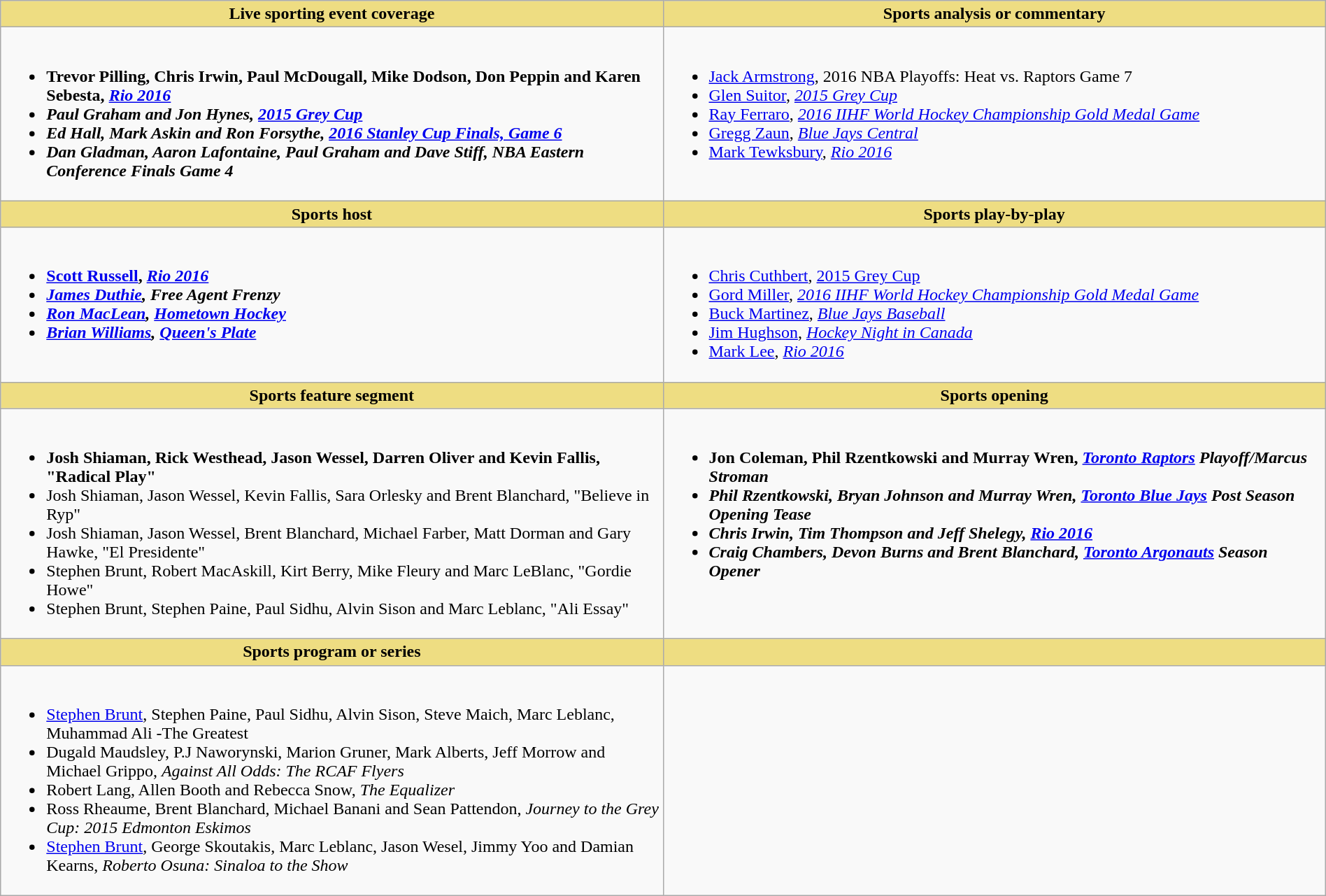<table class=wikitable width="100%">
<tr>
<th style="background:#EEDD82; width:50%">Live sporting event coverage</th>
<th style="background:#EEDD82; width:50%">Sports analysis or commentary</th>
</tr>
<tr>
<td valign="top"><br><ul><li> <strong>Trevor Pilling, Chris Irwin, Paul McDougall, Mike Dodson, Don Peppin and Karen Sebesta, <em><a href='#'>Rio 2016</a><strong><em></li><li>Paul Graham and Jon Hynes, </em><a href='#'>2015 Grey Cup</a><em></li><li>Ed Hall, Mark Askin and Ron Forsythe, </em><a href='#'>2016 Stanley Cup Finals, Game 6</a><em></li><li>Dan Gladman, Aaron Lafontaine, Paul Graham and Dave Stiff, </em>NBA Eastern Conference Finals Game 4<em></li></ul></td>
<td valign="top"><br><ul><li> </strong><a href='#'>Jack Armstrong</a>, </em>2016 NBA Playoffs: Heat vs. Raptors Game 7</em></strong></li><li><a href='#'>Glen Suitor</a>, <em><a href='#'>2015 Grey Cup</a></em></li><li><a href='#'>Ray Ferraro</a>, <em><a href='#'>2016 IIHF World Hockey Championship Gold Medal Game</a></em></li><li><a href='#'>Gregg Zaun</a>, <em><a href='#'>Blue Jays Central</a></em></li><li><a href='#'>Mark Tewksbury</a>, <em><a href='#'>Rio 2016</a></em></li></ul></td>
</tr>
<tr>
<th style="background:#EEDD82; width:50%">Sports host</th>
<th style="background:#EEDD82; width:50%">Sports play-by-play</th>
</tr>
<tr>
<td valign="top"><br><ul><li> <strong><a href='#'>Scott Russell</a>, <em><a href='#'>Rio 2016</a><strong><em></li><li><a href='#'>James Duthie</a>, </em>Free Agent Frenzy<em></li><li><a href='#'>Ron MacLean</a>, </em><a href='#'>Hometown Hockey</a><em></li><li><a href='#'>Brian Williams</a>, </em><a href='#'>Queen's Plate</a><em></li></ul></td>
<td valign="top"><br><ul><li> </strong><a href='#'>Chris Cuthbert</a>, </em><a href='#'>2015 Grey Cup</a></em></strong></li><li><a href='#'>Gord Miller</a>, <em><a href='#'>2016 IIHF World Hockey Championship Gold Medal Game</a></em></li><li><a href='#'>Buck Martinez</a>, <em><a href='#'>Blue Jays Baseball</a></em></li><li><a href='#'>Jim Hughson</a>, <em><a href='#'>Hockey Night in Canada</a></em></li><li><a href='#'>Mark Lee</a>, <em><a href='#'>Rio 2016</a></em></li></ul></td>
</tr>
<tr>
<th style="background:#EEDD82; width:50%">Sports feature segment</th>
<th style="background:#EEDD82; width:50%">Sports opening</th>
</tr>
<tr>
<td valign="top"><br><ul><li> <strong>Josh Shiaman, Rick Westhead, Jason Wessel, Darren Oliver and Kevin Fallis, "Radical Play"</strong></li><li>Josh Shiaman, Jason Wessel, Kevin Fallis, Sara Orlesky and Brent Blanchard, "Believe in Ryp"</li><li>Josh Shiaman, Jason Wessel, Brent Blanchard, Michael Farber, Matt Dorman and Gary Hawke, "El Presidente"</li><li>Stephen Brunt, Robert MacAskill, Kirt Berry, Mike Fleury and Marc LeBlanc, "Gordie Howe"</li><li>Stephen Brunt, Stephen Paine, Paul Sidhu, Alvin Sison and Marc Leblanc, "Ali Essay"</li></ul></td>
<td valign="top"><br><ul><li> <strong>Jon Coleman, Phil Rzentkowski and Murray Wren, <em><a href='#'>Toronto Raptors</a> Playoff/Marcus Stroman<strong><em></li><li>Phil Rzentkowski, Bryan Johnson and Murray Wren, </em><a href='#'>Toronto Blue Jays</a> Post Season Opening Tease<em></li><li>Chris Irwin, Tim Thompson and Jeff Shelegy, </em><a href='#'>Rio 2016</a><em></li><li>Craig Chambers, Devon Burns and Brent Blanchard, </em><a href='#'>Toronto Argonauts</a> Season Opener<em></li></ul></td>
</tr>
<tr>
<th style="background:#EEDD82; width:50%">Sports program or series</th>
<th style="background:#EEDD82; width:50%"></th>
</tr>
<tr>
<td valign="top"><br><ul><li> </strong><a href='#'>Stephen Brunt</a>, Stephen Paine, Paul Sidhu, Alvin Sison, Steve Maich, Marc Leblanc, </em>Muhammad Ali -The Greatest</em></strong></li><li>Dugald Maudsley, P.J Naworynski, Marion Gruner, Mark Alberts, Jeff Morrow and Michael Grippo, <em>Against All Odds: The RCAF Flyers</em></li><li>Robert Lang, Allen Booth and Rebecca Snow, <em>The Equalizer</em></li><li>Ross Rheaume, Brent Blanchard, Michael Banani and Sean Pattendon, <em>Journey to the Grey Cup: 2015 Edmonton Eskimos</em></li><li><a href='#'>Stephen Brunt</a>, George Skoutakis, Marc Leblanc, Jason Wesel, Jimmy Yoo and Damian Kearns, <em>Roberto Osuna: Sinaloa to the Show</em></li></ul></td>
</tr>
</table>
